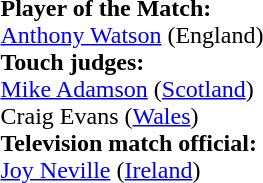<table style="width:100%">
<tr>
<td><br><strong>Player of the Match:</strong>
<br><a href='#'>Anthony Watson</a> (England)<br><strong>Touch judges:</strong>
<br><a href='#'>Mike Adamson</a> (<a href='#'>Scotland</a>)
<br>Craig Evans (<a href='#'>Wales</a>)
<br><strong>Television match official:</strong>
<br><a href='#'>Joy Neville</a> (<a href='#'>Ireland</a>)</td>
</tr>
</table>
